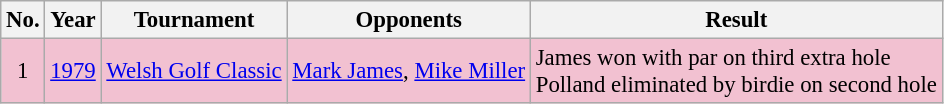<table class="wikitable" style="font-size:95%;">
<tr>
<th>No.</th>
<th>Year</th>
<th>Tournament</th>
<th>Opponents</th>
<th>Result</th>
</tr>
<tr style="background:#F2C1D1;">
<td align=center>1</td>
<td><a href='#'>1979</a></td>
<td><a href='#'>Welsh Golf Classic</a></td>
<td> <a href='#'>Mark James</a>,  <a href='#'>Mike Miller</a></td>
<td>James won with par on third extra hole<br>Polland eliminated by birdie on second hole</td>
</tr>
</table>
